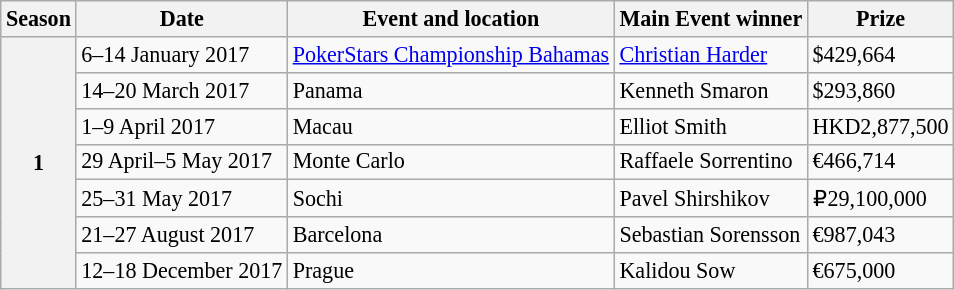<table class="wikitable sortable" style="font-size:92%;">
<tr>
<th>Season</th>
<th>Date</th>
<th>Event and location</th>
<th>Main Event winner</th>
<th>Prize</th>
</tr>
<tr>
<th rowspan=7>1</th>
<td>6–14 January 2017</td>
<td> <a href='#'>PokerStars Championship Bahamas</a></td>
<td> <a href='#'>Christian Harder</a></td>
<td>$429,664</td>
</tr>
<tr>
<td>14–20 March 2017</td>
<td> Panama</td>
<td> Kenneth Smaron</td>
<td>$293,860</td>
</tr>
<tr>
<td>1–9 April 2017</td>
<td> Macau</td>
<td> Elliot Smith</td>
<td>HKD2,877,500</td>
</tr>
<tr>
<td>29 April–5 May 2017</td>
<td> Monte Carlo</td>
<td> Raffaele Sorrentino</td>
<td>€466,714</td>
</tr>
<tr>
<td>25–31 May 2017</td>
<td> Sochi</td>
<td> Pavel Shirshikov</td>
<td>₽29,100,000</td>
</tr>
<tr>
<td>21–27 August 2017</td>
<td> Barcelona</td>
<td> Sebastian Sorensson</td>
<td>€987,043</td>
</tr>
<tr>
<td>12–18 December 2017</td>
<td> Prague</td>
<td> Kalidou Sow</td>
<td>€675,000</td>
</tr>
</table>
